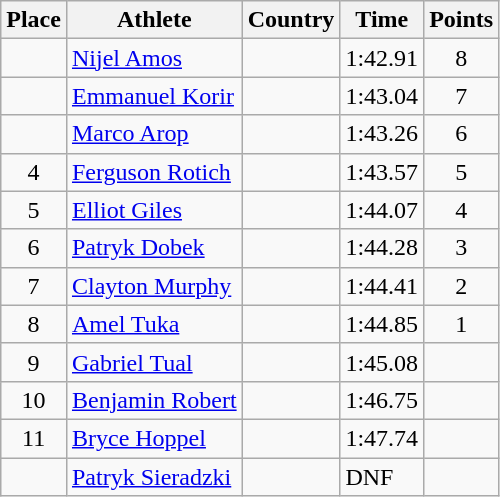<table class="wikitable">
<tr>
<th>Place</th>
<th>Athlete</th>
<th>Country</th>
<th>Time</th>
<th>Points</th>
</tr>
<tr>
<td align=center></td>
<td><a href='#'>Nijel Amos</a></td>
<td></td>
<td>1:42.91</td>
<td align=center>8</td>
</tr>
<tr>
<td align=center></td>
<td><a href='#'>Emmanuel Korir</a></td>
<td></td>
<td>1:43.04</td>
<td align=center>7</td>
</tr>
<tr>
<td align=center></td>
<td><a href='#'>Marco Arop</a></td>
<td></td>
<td>1:43.26</td>
<td align=center>6</td>
</tr>
<tr>
<td align=center>4</td>
<td><a href='#'>Ferguson Rotich</a></td>
<td></td>
<td>1:43.57</td>
<td align=center>5</td>
</tr>
<tr>
<td align=center>5</td>
<td><a href='#'>Elliot Giles</a></td>
<td></td>
<td>1:44.07</td>
<td align=center>4</td>
</tr>
<tr>
<td align=center>6</td>
<td><a href='#'>Patryk Dobek</a></td>
<td></td>
<td>1:44.28</td>
<td align=center>3</td>
</tr>
<tr>
<td align=center>7</td>
<td><a href='#'>Clayton Murphy</a></td>
<td></td>
<td>1:44.41</td>
<td align=center>2</td>
</tr>
<tr>
<td align=center>8</td>
<td><a href='#'>Amel Tuka</a></td>
<td></td>
<td>1:44.85</td>
<td align=center>1</td>
</tr>
<tr>
<td align=center>9</td>
<td><a href='#'>Gabriel Tual</a></td>
<td></td>
<td>1:45.08</td>
<td align=center></td>
</tr>
<tr>
<td align=center>10</td>
<td><a href='#'>Benjamin Robert</a></td>
<td></td>
<td>1:46.75</td>
<td align=center></td>
</tr>
<tr>
<td align=center>11</td>
<td><a href='#'>Bryce Hoppel</a></td>
<td></td>
<td>1:47.74</td>
<td align=center></td>
</tr>
<tr>
<td align=center></td>
<td><a href='#'>Patryk Sieradzki</a></td>
<td></td>
<td>DNF</td>
<td align=center></td>
</tr>
</table>
